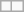<table class="wikitable">
<tr>
<td></td>
<td></td>
</tr>
</table>
